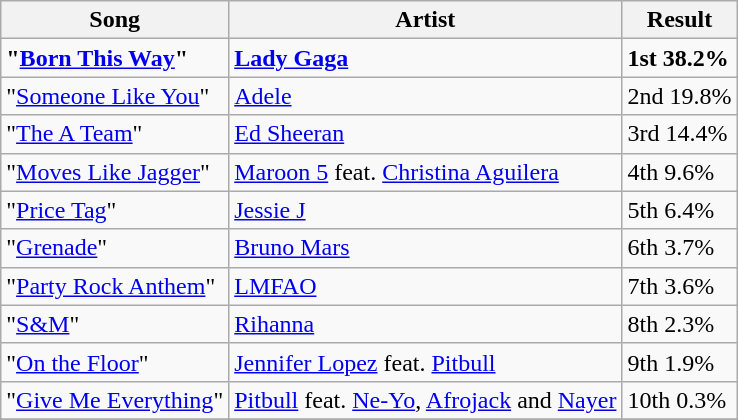<table class="wikitable">
<tr>
<th>Song</th>
<th>Artist</th>
<th>Result</th>
</tr>
<tr>
<td><strong>"<a href='#'>Born This Way</a>"</strong></td>
<td><strong><a href='#'>Lady Gaga</a></strong></td>
<td><strong>1st 38.2%</strong></td>
</tr>
<tr>
<td>"<a href='#'>Someone Like You</a>"</td>
<td><a href='#'>Adele</a></td>
<td>2nd 19.8%</td>
</tr>
<tr>
<td>"<a href='#'>The A Team</a>"</td>
<td><a href='#'>Ed Sheeran</a></td>
<td>3rd 14.4%</td>
</tr>
<tr>
<td>"<a href='#'>Moves Like Jagger</a>"</td>
<td><a href='#'>Maroon 5</a> feat. <a href='#'>Christina Aguilera</a></td>
<td>4th 9.6%</td>
</tr>
<tr>
<td>"<a href='#'>Price Tag</a>"</td>
<td><a href='#'>Jessie J</a></td>
<td>5th 6.4%</td>
</tr>
<tr>
<td>"<a href='#'>Grenade</a>"</td>
<td><a href='#'>Bruno Mars</a></td>
<td>6th 3.7%</td>
</tr>
<tr>
<td>"<a href='#'>Party Rock Anthem</a>"</td>
<td><a href='#'>LMFAO</a></td>
<td>7th 3.6%</td>
</tr>
<tr>
<td>"<a href='#'>S&M</a>"</td>
<td><a href='#'>Rihanna</a></td>
<td>8th 2.3%</td>
</tr>
<tr>
<td>"<a href='#'>On the Floor</a>"</td>
<td><a href='#'>Jennifer Lopez</a> feat. <a href='#'>Pitbull</a></td>
<td>9th 1.9%</td>
</tr>
<tr>
<td>"<a href='#'>Give Me Everything</a>"</td>
<td><a href='#'>Pitbull</a> feat. <a href='#'>Ne-Yo</a>, <a href='#'>Afrojack</a> and <a href='#'>Nayer</a></td>
<td>10th 0.3%</td>
</tr>
<tr>
</tr>
</table>
